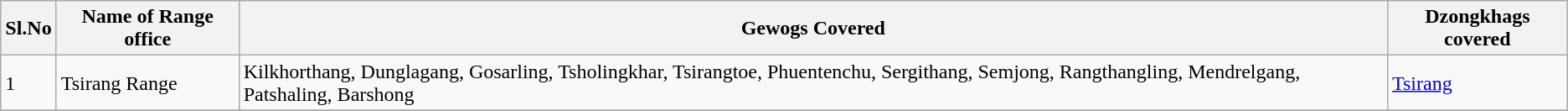<table class="wikitable">
<tr>
<th>Sl.No</th>
<th>Name of Range office</th>
<th>Gewogs Covered</th>
<th>Dzongkhags covered</th>
</tr>
<tr>
<td>1</td>
<td>Tsirang Range</td>
<td>Kilkhorthang, Dunglagang, Gosarling, Tsholingkhar, Tsirangtoe, Phuentenchu, Sergithang, Semjong, Rangthangling, Mendrelgang, Patshaling, Barshong</td>
<td><a href='#'>Tsirang</a></td>
</tr>
<tr>
</tr>
</table>
